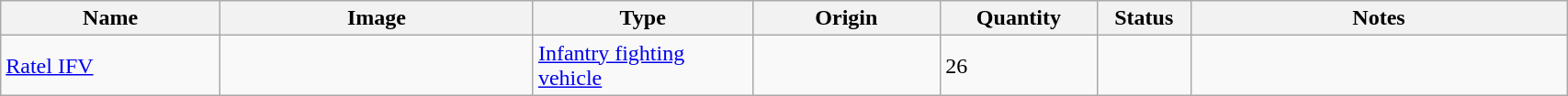<table class="wikitable" style="width:90%;">
<tr>
<th width=14%>Name</th>
<th width=20%>Image</th>
<th width=14%>Type</th>
<th width=12%>Origin</th>
<th width=10%>Quantity</th>
<th width=06%>Status</th>
<th width=24%>Notes</th>
</tr>
<tr>
<td><a href='#'>Ratel IFV</a></td>
<td></td>
<td><a href='#'>Infantry fighting vehicle</a></td>
<td></td>
<td>26</td>
<td></td>
<td></td>
</tr>
</table>
